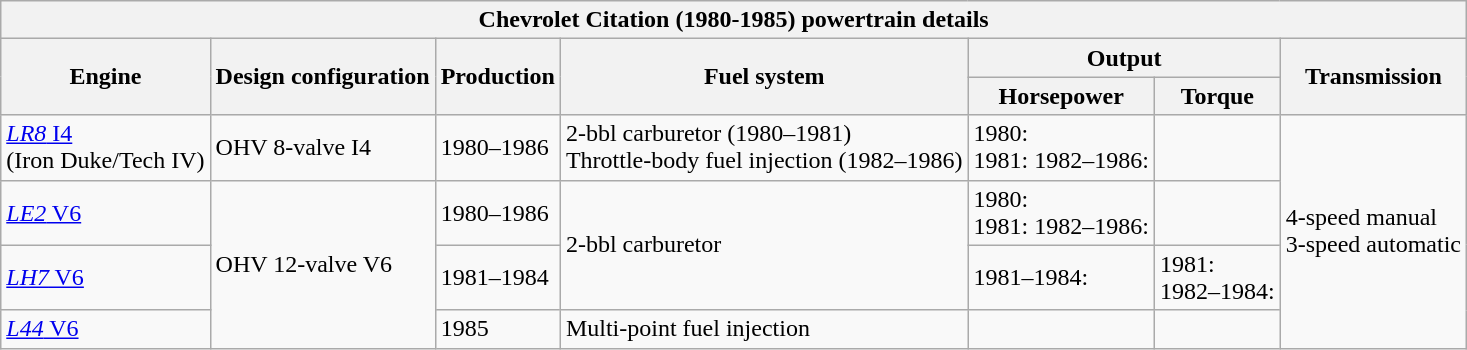<table class="wikitable">
<tr>
<th colspan="7">Chevrolet Citation (1980-1985) powertrain details</th>
</tr>
<tr>
<th rowspan="2">Engine</th>
<th rowspan="2">Design configuration</th>
<th rowspan="2">Production</th>
<th rowspan="2">Fuel system</th>
<th colspan="2">Output</th>
<th rowspan="2">Transmission</th>
</tr>
<tr>
<th>Horsepower</th>
<th>Torque</th>
</tr>
<tr>
<td><a href='#'><em>LR8</em> I4</a><br>(Iron Duke/Tech IV)</td>
<td> OHV 8-valve I4</td>
<td>1980–1986</td>
<td>2-bbl carburetor (1980–1981)<br>Throttle-body fuel injection (1982–1986)</td>
<td>1980: <br>1981: 
1982–1986: </td>
<td></td>
<td rowspan="4">4-speed manual<br>3-speed automatic</td>
</tr>
<tr>
<td><a href='#'><em>LE2</em> V6</a></td>
<td rowspan="3"> OHV 12-valve V6</td>
<td>1980–1986</td>
<td rowspan="2">2-bbl carburetor</td>
<td>1980: <br>1981: 
1982–1986: </td>
<td></td>
</tr>
<tr>
<td><a href='#'><em>LH7</em> V6</a></td>
<td>1981–1984</td>
<td>1981–1984: </td>
<td>1981: <br>1982–1984: </td>
</tr>
<tr>
<td><a href='#'><em>L44</em> V6</a></td>
<td>1985</td>
<td>Multi-point fuel injection</td>
<td></td>
<td></td>
</tr>
</table>
